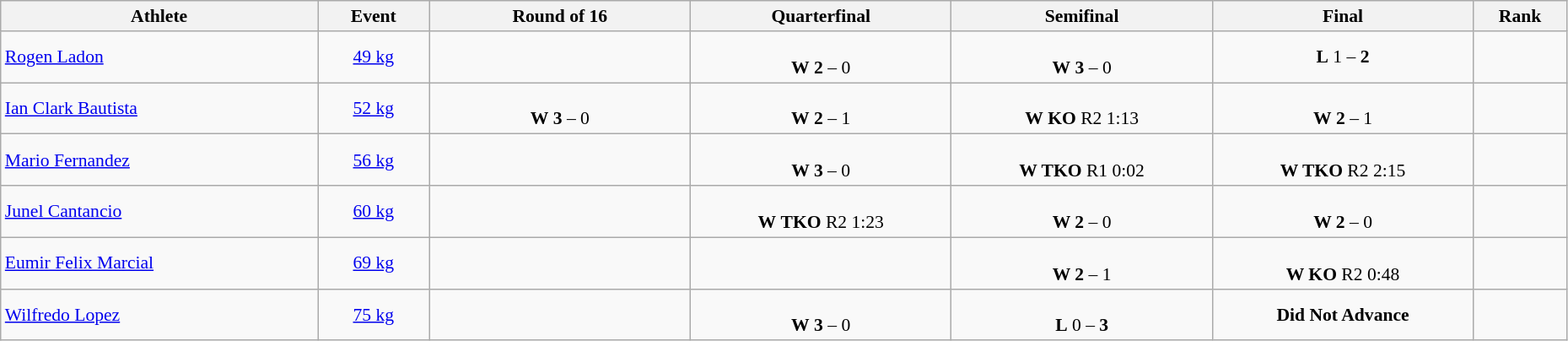<table class="wikitable" width="98%" style="text-align:left; font-size:90%">
<tr>
<th width="17%">Athlete</th>
<th width="6%">Event</th>
<th width="14%">Round of 16</th>
<th width="14%">Quarterfinal</th>
<th width="14%">Semifinal</th>
<th width="14%">Final</th>
<th width="5%">Rank</th>
</tr>
<tr align=center>
<td align=left><a href='#'>Rogen Ladon</a></td>
<td><a href='#'>49 kg</a></td>
<td></td>
<td> <br> <strong>W</strong> <strong>2</strong> – 0</td>
<td> <br> <strong>W</strong> <strong>3</strong> – 0</td>
<td> <strong>L</strong> 1 – <strong>2</strong></td>
<td></td>
</tr>
<tr align=center>
<td align=left><a href='#'>Ian Clark Bautista</a></td>
<td><a href='#'>52 kg</a></td>
<td> <br> <strong>W</strong> <strong>3</strong> – 0</td>
<td> <br>  <strong>W</strong> <strong>2</strong> – 1</td>
<td> <br> <strong>W</strong> <strong>KO</strong> R2 1:13</td>
<td> <br> <strong>W</strong> <strong>2</strong> – 1</td>
<td></td>
</tr>
<tr align=center>
<td align=left><a href='#'>Mario Fernandez</a></td>
<td><a href='#'>56 kg</a></td>
<td></td>
<td> <br><strong>W 3</strong> – 0</td>
<td> <br> <strong>W TKO</strong> R1 0:02</td>
<td> <br> <strong>W TKO</strong> R2 2:15</td>
<td></td>
</tr>
<tr align=center>
<td align=left><a href='#'>Junel Cantancio</a></td>
<td><a href='#'>60 kg</a></td>
<td></td>
<td> <br> <strong>W</strong> <strong>TKO</strong> R2 1:23</td>
<td> <br> <strong>W 2</strong> – 0</td>
<td> <br> <strong>W 2</strong> – 0</td>
<td></td>
</tr>
<tr align=center>
<td align=left><a href='#'>Eumir Felix Marcial</a></td>
<td><a href='#'>69 kg</a></td>
<td></td>
<td></td>
<td> <br> <strong>W 2</strong> – 1</td>
<td> <br> <strong>W KO</strong> R2 0:48</td>
<td></td>
</tr>
<tr align=center>
<td align=left><a href='#'>Wilfredo Lopez</a></td>
<td><a href='#'>75 kg</a></td>
<td></td>
<td> <br> <strong>W</strong> <strong>3</strong> – 0</td>
<td> <br> <strong>L</strong> 0 – <strong>3</strong></td>
<td><strong>Did Not Advance</strong></td>
<td></td>
</tr>
</table>
